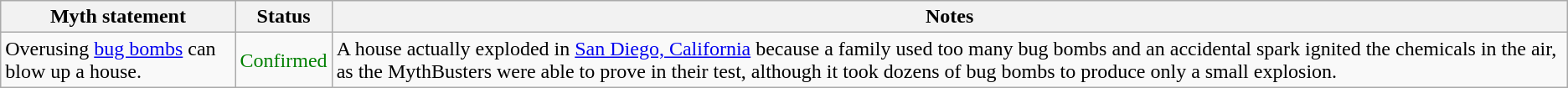<table class="wikitable plainrowheaders">
<tr>
<th>Myth statement</th>
<th>Status</th>
<th>Notes</th>
</tr>
<tr>
<td>Overusing <a href='#'>bug bombs</a> can blow up a house.</td>
<td style="color:green">Confirmed</td>
<td>A house actually exploded in <a href='#'>San Diego, California</a> because a family used too many bug bombs and an accidental spark ignited the chemicals in the air, as the MythBusters were able to prove in their test, although it took dozens of bug bombs to produce only a small explosion.</td>
</tr>
</table>
